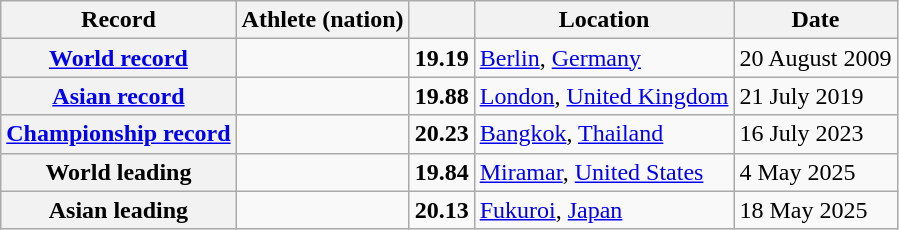<table class="wikitable">
<tr>
<th scope="col">Record</th>
<th scope="col">Athlete (nation)</th>
<th scope="col"></th>
<th scope="col">Location</th>
<th scope="col">Date</th>
</tr>
<tr>
<th scope="row"><a href='#'>World record</a></th>
<td></td>
<td align="center"><strong>19.19</strong></td>
<td><a href='#'>Berlin</a>, <a href='#'>Germany</a></td>
<td>20 August 2009</td>
</tr>
<tr>
<th scope="row"><a href='#'>Asian record</a></th>
<td></td>
<td align="center"><strong>19.88</strong></td>
<td><a href='#'>London</a>, <a href='#'>United Kingdom</a></td>
<td>21 July 2019</td>
</tr>
<tr>
<th><a href='#'>Championship record</a></th>
<td></td>
<td align="center"><strong>20.23</strong></td>
<td><a href='#'>Bangkok</a>, <a href='#'>Thailand</a></td>
<td>16 July 2023</td>
</tr>
<tr>
<th scope="row">World leading</th>
<td></td>
<td align="center"><strong>19.84</strong></td>
<td><a href='#'>Miramar</a>, <a href='#'>United States</a></td>
<td>4 May 2025</td>
</tr>
<tr>
<th scope="row">Asian leading</th>
<td></td>
<td align="center"><strong>20.13</strong></td>
<td><a href='#'>Fukuroi</a>, <a href='#'>Japan</a></td>
<td>18 May 2025</td>
</tr>
</table>
